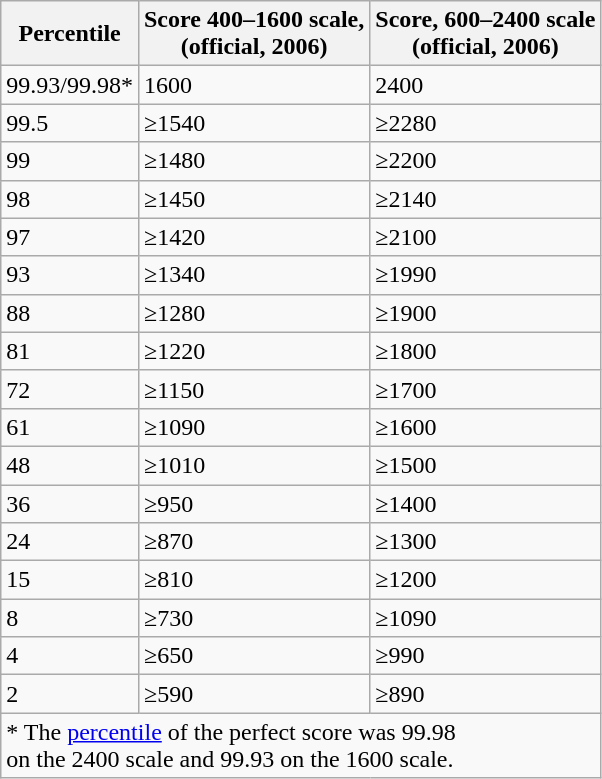<table class="wikitable">
<tr>
<th>Percentile</th>
<th>Score 400–1600 scale,<br>(official, 2006)</th>
<th>Score, 600–2400 scale<br> (official, 2006)</th>
</tr>
<tr>
<td>99.93/99.98*</td>
<td>1600</td>
<td>2400</td>
</tr>
<tr>
<td>99.5</td>
<td>≥1540</td>
<td>≥2280</td>
</tr>
<tr>
<td>99</td>
<td>≥1480</td>
<td>≥2200</td>
</tr>
<tr>
<td>98</td>
<td>≥1450</td>
<td>≥2140</td>
</tr>
<tr>
<td>97</td>
<td>≥1420</td>
<td>≥2100</td>
</tr>
<tr>
<td>93</td>
<td>≥1340</td>
<td>≥1990</td>
</tr>
<tr>
<td>88</td>
<td>≥1280</td>
<td>≥1900</td>
</tr>
<tr>
<td>81</td>
<td>≥1220</td>
<td>≥1800</td>
</tr>
<tr>
<td>72</td>
<td>≥1150</td>
<td>≥1700</td>
</tr>
<tr>
<td>61</td>
<td>≥1090</td>
<td>≥1600</td>
</tr>
<tr>
<td>48</td>
<td>≥1010</td>
<td>≥1500</td>
</tr>
<tr>
<td>36</td>
<td>≥950</td>
<td>≥1400</td>
</tr>
<tr>
<td>24</td>
<td>≥870</td>
<td>≥1300</td>
</tr>
<tr>
<td>15</td>
<td>≥810</td>
<td>≥1200</td>
</tr>
<tr>
<td>8</td>
<td>≥730</td>
<td>≥1090</td>
</tr>
<tr>
<td>4</td>
<td>≥650</td>
<td>≥990</td>
</tr>
<tr>
<td>2</td>
<td>≥590</td>
<td>≥890</td>
</tr>
<tr>
<td colspan="3">* The <a href='#'>percentile</a> of the perfect score was 99.98 <br> on the 2400 scale and 99.93 on the 1600 scale.</td>
</tr>
</table>
